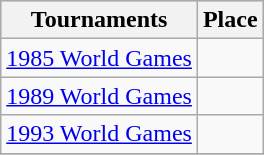<table class="wikitable collapsible" style="text-align:center;">
<tr style="background:silver;">
<th>Tournaments</th>
<th>Place</th>
</tr>
<tr>
<td><a href='#'>1985 World Games</a></td>
<td></td>
</tr>
<tr>
<td><a href='#'>1989 World Games</a></td>
<td></td>
</tr>
<tr>
<td><a href='#'>1993 World Games</a></td>
<td></td>
</tr>
<tr>
</tr>
</table>
